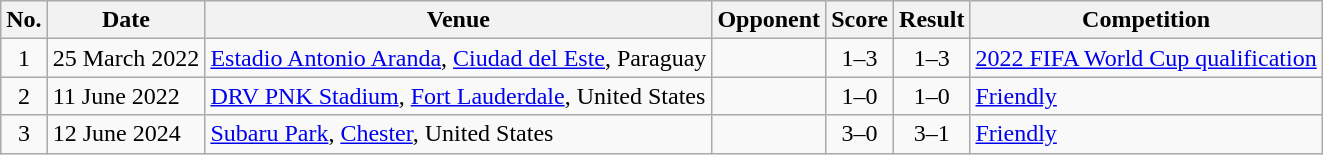<table class="wikitable sortable">
<tr>
<th scope="col">No.</th>
<th scope="col">Date</th>
<th scope="col">Venue</th>
<th scope="col">Opponent</th>
<th scope="col">Score</th>
<th scope="col">Result</th>
<th scope="col">Competition</th>
</tr>
<tr>
<td align="center">1</td>
<td>25 March 2022</td>
<td><a href='#'>Estadio Antonio Aranda</a>, <a href='#'>Ciudad del Este</a>, Paraguay</td>
<td></td>
<td align="center">1–3</td>
<td align="center">1–3</td>
<td><a href='#'>2022 FIFA World Cup qualification</a></td>
</tr>
<tr>
<td align="center">2</td>
<td>11 June 2022</td>
<td><a href='#'>DRV PNK Stadium</a>, <a href='#'>Fort Lauderdale</a>, United States</td>
<td></td>
<td align="center">1–0</td>
<td align="center">1–0</td>
<td><a href='#'>Friendly</a></td>
</tr>
<tr>
<td align="center">3</td>
<td>12 June 2024</td>
<td><a href='#'>Subaru Park</a>, <a href='#'>Chester</a>, United States</td>
<td></td>
<td align="center">3–0</td>
<td align="center">3–1</td>
<td><a href='#'>Friendly</a></td>
</tr>
</table>
